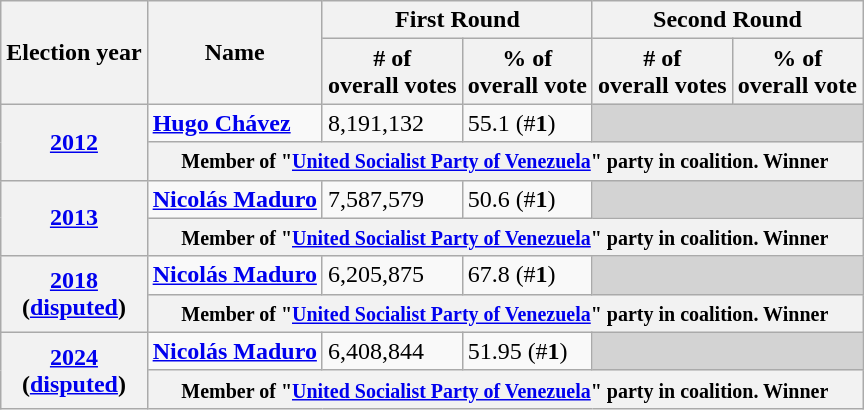<table class=wikitable>
<tr>
<th rowspan=2>Election year</th>
<th rowspan=2>Name</th>
<th colspan=2>First Round</th>
<th colspan=2>Second Round</th>
</tr>
<tr>
<th># of<br>overall votes</th>
<th>% of<br>overall vote</th>
<th># of<br>overall votes</th>
<th>% of<br>overall vote</th>
</tr>
<tr>
<th rowspan=2><a href='#'>2012</a></th>
<td><strong><a href='#'>Hugo Chávez</a></strong></td>
<td>8,191,132</td>
<td>55.1 (#<strong>1</strong>)</td>
<td colspan=2 bgcolor=lightgrey></td>
</tr>
<tr>
<th colspan=5><small>Member of "<a href='#'>United Socialist Party of Venezuela</a>" party in coalition. Winner</small></th>
</tr>
<tr>
<th rowspan=2><a href='#'>2013</a></th>
<td><strong><a href='#'>Nicolás Maduro</a></strong></td>
<td>7,587,579</td>
<td>50.6 (#<strong>1</strong>)</td>
<td colspan=2 bgcolor=lightgrey></td>
</tr>
<tr>
<th colspan=5><small>Member of "<a href='#'>United Socialist Party of Venezuela</a>" party in coalition. Winner </small></th>
</tr>
<tr>
<th rowspan=2><a href='#'>2018</a><br>(<a href='#'>disputed</a>)</th>
<td><strong><a href='#'>Nicolás Maduro</a></strong></td>
<td>6,205,875</td>
<td>67.8 (#<strong>1</strong>)</td>
<td colspan=2 bgcolor=lightgrey></td>
</tr>
<tr>
<th colspan=5><small>Member of "<a href='#'>United Socialist Party of Venezuela</a>" party in coalition. Winner </small></th>
</tr>
<tr>
<th rowspan=2><a href='#'>2024</a><br>(<a href='#'>disputed</a>)</th>
<td><strong><a href='#'>Nicolás Maduro</a></strong></td>
<td>6,408,844</td>
<td>51.95 (#<strong>1</strong>)</td>
<td colspan=2 bgcolor=lightgrey></td>
</tr>
<tr>
<th colspan=5><small>Member of "<a href='#'>United Socialist Party of Venezuela</a>" party in coalition. Winner </small></th>
</tr>
</table>
